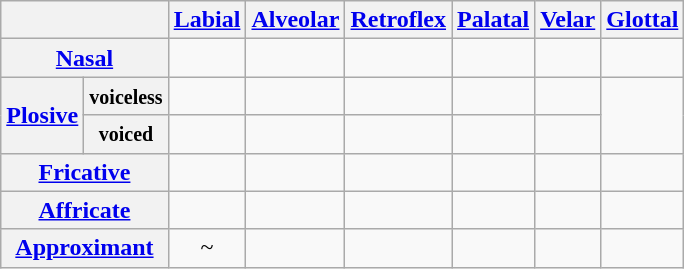<table class="wikitable" style="text-align:center;">
<tr>
<th colspan=2></th>
<th><a href='#'>Labial</a></th>
<th><a href='#'>Alveolar</a></th>
<th><a href='#'>Retroflex</a></th>
<th><a href='#'>Palatal</a></th>
<th><a href='#'>Velar</a></th>
<th><a href='#'>Glottal</a></th>
</tr>
<tr>
<th colspan=2><a href='#'>Nasal</a></th>
<td> </td>
<td> </td>
<td></td>
<td></td>
<td></td>
<td></td>
</tr>
<tr>
<th rowspan=2><a href='#'>Plosive</a></th>
<th><small>voiceless</small></th>
<td> </td>
<td> </td>
<td></td>
<td></td>
<td> </td>
<td rowspan=2> </td>
</tr>
<tr>
<th><small>voiced</small></th>
<td> </td>
<td> </td>
<td></td>
<td></td>
</tr>
<tr>
<th colspan=2><a href='#'>Fricative</a></th>
<td></td>
<td> </td>
<td> </td>
<td> </td>
<td></td>
<td> </td>
</tr>
<tr>
<th colspan=2><a href='#'>Affricate</a></th>
<td></td>
<td> </td>
<td></td>
<td> </td>
<td></td>
<td></td>
</tr>
<tr>
<th colspan=2><a href='#'>Approximant</a></th>
<td>~ </td>
<td></td>
<td></td>
<td> </td>
<td></td>
<td></td>
</tr>
</table>
